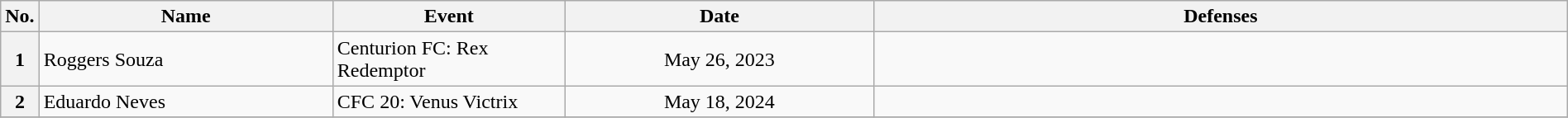<table class="wikitable" width=100%>
<tr>
<th width=1%>No.</th>
<th width=19%>Name</th>
<th width=15%>Event</th>
<th width=20%>Date</th>
<th width=45%>Defenses</th>
</tr>
<tr>
<th>1</th>
<td> Roggers Souza <br></td>
<td>Centurion FC: Rex Redemptor <br></td>
<td align=center>May 26, 2023</td>
<td></td>
</tr>
<tr>
<th>2</th>
<td> Eduardo Neves</td>
<td>CFC 20: Venus Victrix <br></td>
<td align=center>May 18, 2024</td>
<td></td>
</tr>
<tr>
</tr>
</table>
